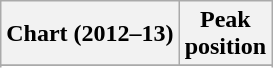<table class="wikitable sortable">
<tr>
<th>Chart (2012–13)</th>
<th>Peak<br>position</th>
</tr>
<tr>
</tr>
<tr>
</tr>
<tr>
</tr>
</table>
